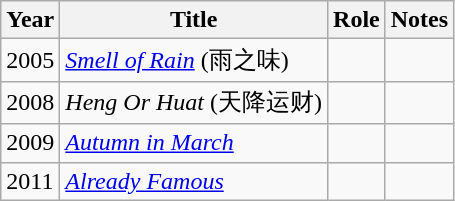<table class="wikitable sortable">
<tr>
<th>Year</th>
<th>Title</th>
<th>Role</th>
<th class="unsortable">Notes</th>
</tr>
<tr>
<td>2005</td>
<td><em><a href='#'>Smell of Rain</a></em> (雨之味)</td>
<td></td>
<td></td>
</tr>
<tr>
<td>2008</td>
<td><em>Heng Or Huat</em> (天降运财)</td>
<td></td>
<td></td>
</tr>
<tr>
<td>2009</td>
<td><em><a href='#'>Autumn in March</a></em></td>
<td></td>
<td></td>
</tr>
<tr>
<td>2011</td>
<td><em><a href='#'>Already Famous</a></em></td>
<td></td>
<td></td>
</tr>
</table>
